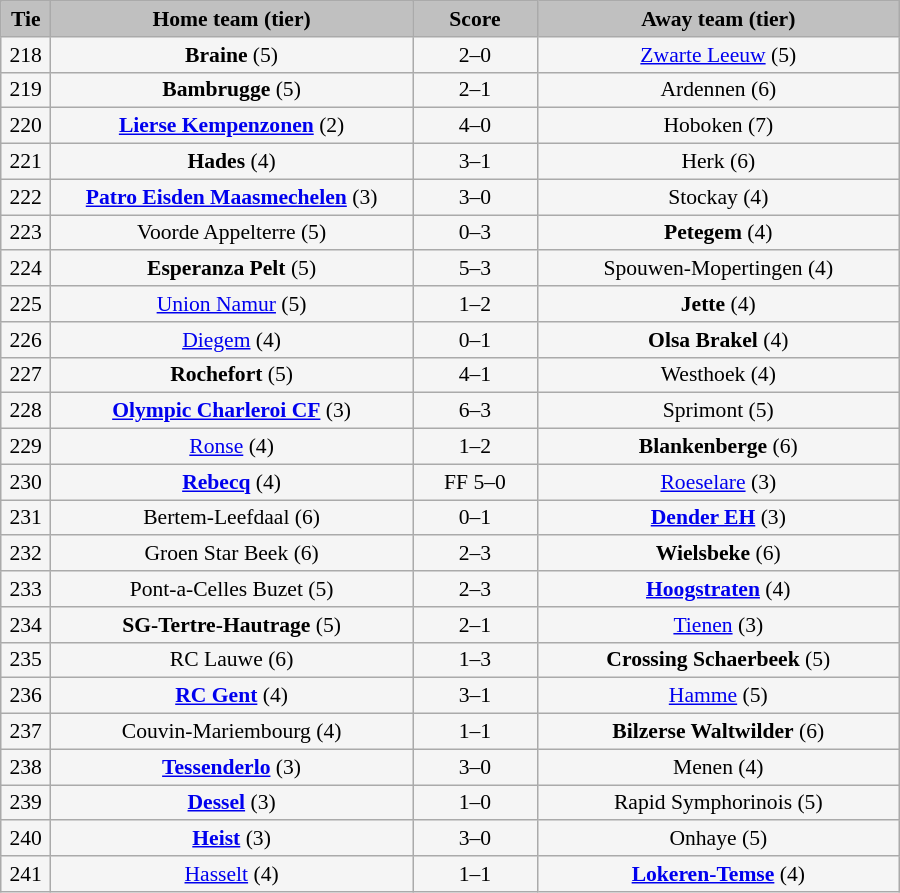<table class="wikitable" style="width: 600px; background:WhiteSmoke; text-align:center; font-size:90%">
<tr>
<td scope="col" style="width:  5.00%; background:silver;"><strong>Tie</strong></td>
<td scope="col" style="width: 36.25%; background:silver;"><strong>Home team (tier)</strong></td>
<td scope="col" style="width: 12.50%; background:silver;"><strong>Score</strong></td>
<td scope="col" style="width: 36.25%; background:silver;"><strong>Away team (tier)</strong></td>
</tr>
<tr>
<td>218</td>
<td><strong>Braine</strong> (5)</td>
<td>2–0</td>
<td><a href='#'>Zwarte Leeuw</a> (5)</td>
</tr>
<tr>
<td>219</td>
<td><strong>Bambrugge</strong> (5)</td>
<td>2–1</td>
<td>Ardennen (6)</td>
</tr>
<tr>
<td>220</td>
<td><strong><a href='#'>Lierse Kempenzonen</a></strong> (2)</td>
<td>4–0</td>
<td>Hoboken (7)</td>
</tr>
<tr>
<td>221</td>
<td><strong>Hades</strong> (4)</td>
<td>3–1</td>
<td>Herk (6)</td>
</tr>
<tr>
<td>222</td>
<td><strong><a href='#'>Patro Eisden Maasmechelen</a></strong> (3)</td>
<td>3–0</td>
<td>Stockay (4)</td>
</tr>
<tr>
<td>223</td>
<td>Voorde Appelterre (5)</td>
<td>0–3</td>
<td><strong>Petegem</strong> (4)</td>
</tr>
<tr>
<td>224</td>
<td><strong>Esperanza Pelt</strong> (5)</td>
<td>5–3</td>
<td>Spouwen-Mopertingen (4)</td>
</tr>
<tr>
<td>225</td>
<td><a href='#'>Union Namur</a> (5)</td>
<td>1–2</td>
<td><strong>Jette</strong> (4)</td>
</tr>
<tr>
<td>226</td>
<td><a href='#'>Diegem</a> (4)</td>
<td>0–1</td>
<td><strong>Olsa Brakel</strong> (4)</td>
</tr>
<tr>
<td>227</td>
<td><strong>Rochefort</strong> (5)</td>
<td>4–1</td>
<td>Westhoek (4)</td>
</tr>
<tr>
<td>228</td>
<td><strong><a href='#'>Olympic Charleroi CF</a></strong> (3)</td>
<td>6–3</td>
<td>Sprimont (5)</td>
</tr>
<tr>
<td>229</td>
<td><a href='#'>Ronse</a> (4)</td>
<td>1–2</td>
<td><strong>Blankenberge</strong> (6)</td>
</tr>
<tr>
<td>230</td>
<td><strong><a href='#'>Rebecq</a></strong> (4)</td>
<td>FF 5–0</td>
<td><a href='#'>Roeselare</a> (3)</td>
</tr>
<tr>
<td>231</td>
<td>Bertem-Leefdaal (6)</td>
<td>0–1</td>
<td><strong><a href='#'>Dender EH</a></strong> (3)</td>
</tr>
<tr>
<td>232</td>
<td>Groen Star Beek (6)</td>
<td>2–3</td>
<td><strong>Wielsbeke</strong> (6)</td>
</tr>
<tr>
<td>233</td>
<td>Pont-a-Celles Buzet (5)</td>
<td>2–3</td>
<td><strong><a href='#'>Hoogstraten</a></strong> (4)</td>
</tr>
<tr>
<td>234</td>
<td><strong>SG-Tertre-Hautrage</strong> (5)</td>
<td>2–1</td>
<td><a href='#'>Tienen</a> (3)</td>
</tr>
<tr>
<td>235</td>
<td>RC Lauwe (6)</td>
<td>1–3</td>
<td><strong>Crossing Schaerbeek</strong> (5)</td>
</tr>
<tr>
<td>236</td>
<td><strong><a href='#'>RC Gent</a></strong> (4)</td>
<td>3–1</td>
<td><a href='#'>Hamme</a> (5)</td>
</tr>
<tr>
<td>237</td>
<td>Couvin-Mariembourg (4)</td>
<td>1–1 </td>
<td><strong>Bilzerse Waltwilder</strong> (6)</td>
</tr>
<tr>
<td>238</td>
<td><strong><a href='#'>Tessenderlo</a></strong> (3)</td>
<td>3–0</td>
<td>Menen (4)</td>
</tr>
<tr>
<td>239</td>
<td><strong><a href='#'>Dessel</a></strong> (3)</td>
<td>1–0</td>
<td>Rapid Symphorinois (5)</td>
</tr>
<tr>
<td>240</td>
<td><strong><a href='#'>Heist</a></strong> (3)</td>
<td>3–0</td>
<td>Onhaye (5)</td>
</tr>
<tr>
<td>241</td>
<td><a href='#'>Hasselt</a> (4)</td>
<td>1–1 </td>
<td><strong><a href='#'>Lokeren-Temse</a></strong> (4)</td>
</tr>
</table>
